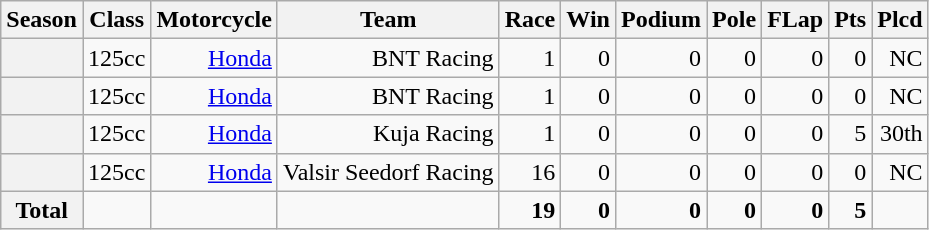<table class="wikitable" style=text-align:right>
<tr>
<th>Season</th>
<th>Class</th>
<th>Motorcycle</th>
<th>Team</th>
<th>Race</th>
<th>Win</th>
<th>Podium</th>
<th>Pole</th>
<th>FLap</th>
<th>Pts</th>
<th>Plcd</th>
</tr>
<tr>
<th></th>
<td>125cc</td>
<td><a href='#'>Honda</a></td>
<td>BNT Racing</td>
<td>1</td>
<td>0</td>
<td>0</td>
<td>0</td>
<td>0</td>
<td>0</td>
<td>NC</td>
</tr>
<tr>
<th></th>
<td>125cc</td>
<td><a href='#'>Honda</a></td>
<td>BNT Racing</td>
<td>1</td>
<td>0</td>
<td>0</td>
<td>0</td>
<td>0</td>
<td>0</td>
<td>NC</td>
</tr>
<tr>
<th></th>
<td>125cc</td>
<td><a href='#'>Honda</a></td>
<td>Kuja Racing</td>
<td>1</td>
<td>0</td>
<td>0</td>
<td>0</td>
<td>0</td>
<td>5</td>
<td>30th</td>
</tr>
<tr>
<th></th>
<td>125cc</td>
<td><a href='#'>Honda</a></td>
<td>Valsir Seedorf Racing</td>
<td>16</td>
<td>0</td>
<td>0</td>
<td>0</td>
<td>0</td>
<td>0</td>
<td>NC</td>
</tr>
<tr>
<th>Total</th>
<td></td>
<td></td>
<td></td>
<td><strong>19</strong></td>
<td><strong>0</strong></td>
<td><strong>0</strong></td>
<td><strong>0</strong></td>
<td><strong>0</strong></td>
<td><strong>5</strong></td>
<td></td>
</tr>
</table>
